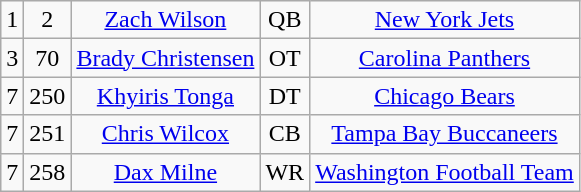<table class="wikitable" style="text-align:center">
<tr>
<td>1</td>
<td>2</td>
<td><a href='#'>Zach Wilson</a></td>
<td>QB</td>
<td><a href='#'>New York Jets</a></td>
</tr>
<tr>
<td>3</td>
<td>70</td>
<td><a href='#'>Brady Christensen</a></td>
<td>OT</td>
<td><a href='#'>Carolina Panthers</a></td>
</tr>
<tr>
<td>7</td>
<td>250</td>
<td><a href='#'>Khyiris Tonga</a></td>
<td>DT</td>
<td><a href='#'>Chicago Bears</a></td>
</tr>
<tr>
<td>7</td>
<td>251</td>
<td><a href='#'>Chris Wilcox</a></td>
<td>CB</td>
<td><a href='#'>Tampa Bay Buccaneers</a></td>
</tr>
<tr>
<td>7</td>
<td>258</td>
<td><a href='#'>Dax Milne</a></td>
<td>WR</td>
<td><a href='#'>Washington Football Team</a></td>
</tr>
</table>
